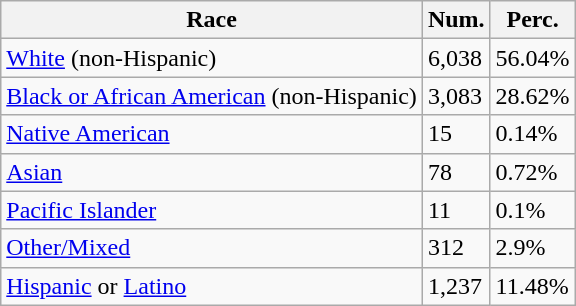<table class="wikitable">
<tr>
<th>Race</th>
<th>Num.</th>
<th>Perc.</th>
</tr>
<tr>
<td><a href='#'>White</a> (non-Hispanic)</td>
<td>6,038</td>
<td>56.04%</td>
</tr>
<tr>
<td><a href='#'>Black or African American</a> (non-Hispanic)</td>
<td>3,083</td>
<td>28.62%</td>
</tr>
<tr>
<td><a href='#'>Native American</a></td>
<td>15</td>
<td>0.14%</td>
</tr>
<tr>
<td><a href='#'>Asian</a></td>
<td>78</td>
<td>0.72%</td>
</tr>
<tr>
<td><a href='#'>Pacific Islander</a></td>
<td>11</td>
<td>0.1%</td>
</tr>
<tr>
<td><a href='#'>Other/Mixed</a></td>
<td>312</td>
<td>2.9%</td>
</tr>
<tr>
<td><a href='#'>Hispanic</a> or <a href='#'>Latino</a></td>
<td>1,237</td>
<td>11.48%</td>
</tr>
</table>
